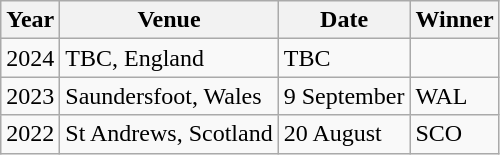<table class="wikitable">
<tr>
<th>Year</th>
<th>Venue</th>
<th>Date</th>
<th>Winner</th>
</tr>
<tr>
<td>2024</td>
<td>TBC, England</td>
<td>TBC</td>
<td></td>
</tr>
<tr>
<td>2023</td>
<td>Saundersfoot, Wales</td>
<td>9 September</td>
<td>WAL</td>
</tr>
<tr>
<td>2022</td>
<td>St Andrews, Scotland</td>
<td>20 August</td>
<td>SCO</td>
</tr>
</table>
